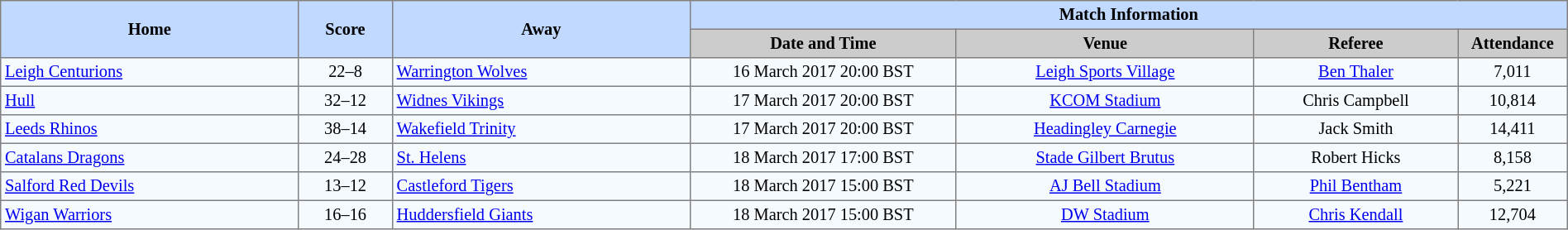<table border=1 style="border-collapse:collapse; font-size:85%; text-align:center;" cellpadding=3 cellspacing=0 width=100%>
<tr bgcolor=#C1D8FF>
<th rowspan=2 width=19%>Home</th>
<th rowspan=2 width=6%>Score</th>
<th rowspan=2 width=19%>Away</th>
<th colspan=6>Match Information</th>
</tr>
<tr bgcolor=#CCCCCC>
<th width=17%>Date and Time</th>
<th width=19%>Venue</th>
<th width=13%>Referee</th>
<th width=7%>Attendance</th>
</tr>
<tr bgcolor=#F5FAFF>
<td align=left> <a href='#'>Leigh Centurions</a></td>
<td>22–8</td>
<td align=left> <a href='#'>Warrington Wolves</a></td>
<td>16 March 2017 20:00 BST</td>
<td><a href='#'>Leigh Sports Village</a></td>
<td><a href='#'>Ben Thaler</a></td>
<td>7,011</td>
</tr>
<tr bgcolor=#F5FAFF>
<td align=left> <a href='#'>Hull</a></td>
<td>32–12</td>
<td align=left> <a href='#'>Widnes Vikings</a></td>
<td>17 March 2017 20:00 BST</td>
<td><a href='#'>KCOM Stadium</a></td>
<td>Chris Campbell</td>
<td>10,814</td>
</tr>
<tr bgcolor=#F5FAFF>
<td align=left> <a href='#'>Leeds Rhinos</a></td>
<td>38–14</td>
<td align=left> <a href='#'>Wakefield Trinity</a></td>
<td>17 March 2017 20:00 BST</td>
<td><a href='#'>Headingley Carnegie</a></td>
<td>Jack Smith</td>
<td>14,411</td>
</tr>
<tr bgcolor=#F5FAFF>
<td align=left> <a href='#'>Catalans Dragons</a></td>
<td>24–28</td>
<td align=left> <a href='#'>St. Helens</a></td>
<td>18 March 2017 17:00 BST</td>
<td><a href='#'>Stade Gilbert Brutus</a></td>
<td>Robert Hicks</td>
<td>8,158</td>
</tr>
<tr bgcolor=#F5FAFF>
<td align=left> <a href='#'>Salford Red Devils</a></td>
<td>13–12</td>
<td align=left> <a href='#'>Castleford Tigers</a></td>
<td>18 March 2017 15:00 BST</td>
<td><a href='#'>AJ Bell Stadium</a></td>
<td><a href='#'>Phil Bentham</a></td>
<td>5,221</td>
</tr>
<tr bgcolor=#F5FAFF>
<td align=left> <a href='#'>Wigan Warriors</a></td>
<td>16–16</td>
<td align=left> <a href='#'>Huddersfield Giants</a></td>
<td>18 March 2017 15:00 BST</td>
<td><a href='#'>DW Stadium</a></td>
<td><a href='#'>Chris Kendall</a></td>
<td>12,704</td>
</tr>
</table>
